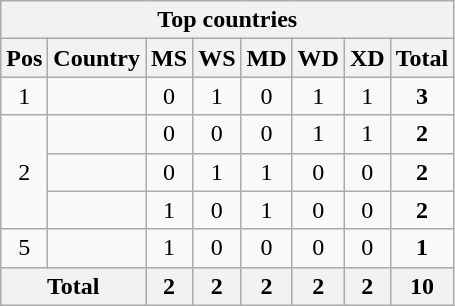<table class="wikitable" style="text-align:center">
<tr>
<th colspan="10">Top countries</th>
</tr>
<tr>
<th>Pos</th>
<th>Country</th>
<th>MS</th>
<th>WS</th>
<th>MD</th>
<th>WD</th>
<th>XD</th>
<th>Total</th>
</tr>
<tr>
<td>1</td>
<td align="left"></td>
<td>0</td>
<td>1</td>
<td>0</td>
<td>1</td>
<td>1</td>
<td><strong>3</strong></td>
</tr>
<tr>
<td rowspan="3">2</td>
<td align="left"></td>
<td>0</td>
<td>0</td>
<td>0</td>
<td>1</td>
<td>1</td>
<td><strong>2</strong></td>
</tr>
<tr>
<td align="left"></td>
<td>0</td>
<td>1</td>
<td>1</td>
<td>0</td>
<td>0</td>
<td><strong>2</strong></td>
</tr>
<tr>
<td align="left"></td>
<td>1</td>
<td>0</td>
<td>1</td>
<td>0</td>
<td>0</td>
<td><strong>2</strong></td>
</tr>
<tr>
<td>5</td>
<td align="left"></td>
<td>1</td>
<td>0</td>
<td>0</td>
<td>0</td>
<td>0</td>
<td><strong>1</strong></td>
</tr>
<tr>
<th colspan="2">Total</th>
<th>2</th>
<th>2</th>
<th>2</th>
<th>2</th>
<th>2</th>
<th>10</th>
</tr>
</table>
